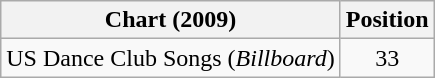<table class="wikitable">
<tr>
<th>Chart (2009)</th>
<th>Position</th>
</tr>
<tr>
<td>US Dance Club Songs (<em>Billboard</em>)</td>
<td style="text-align:center;">33</td>
</tr>
</table>
